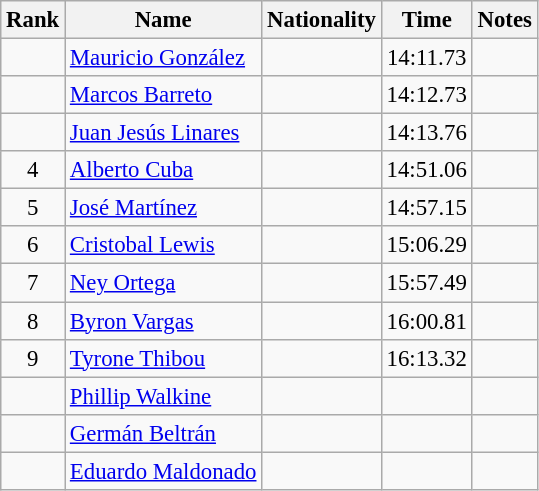<table class="wikitable sortable" style="text-align:center;font-size:95%">
<tr>
<th>Rank</th>
<th>Name</th>
<th>Nationality</th>
<th>Time</th>
<th>Notes</th>
</tr>
<tr>
<td></td>
<td align=left><a href='#'>Mauricio González</a></td>
<td align=left></td>
<td>14:11.73</td>
<td></td>
</tr>
<tr>
<td></td>
<td align=left><a href='#'>Marcos Barreto</a></td>
<td align=left></td>
<td>14:12.73</td>
<td></td>
</tr>
<tr>
<td></td>
<td align=left><a href='#'>Juan Jesús Linares</a></td>
<td align=left></td>
<td>14:13.76</td>
<td></td>
</tr>
<tr>
<td>4</td>
<td align=left><a href='#'>Alberto Cuba</a></td>
<td align=left></td>
<td>14:51.06</td>
<td></td>
</tr>
<tr>
<td>5</td>
<td align=left><a href='#'>José Martínez</a></td>
<td align=left></td>
<td>14:57.15</td>
<td></td>
</tr>
<tr>
<td>6</td>
<td align=left><a href='#'>Cristobal Lewis</a></td>
<td align=left></td>
<td>15:06.29</td>
<td></td>
</tr>
<tr>
<td>7</td>
<td align=left><a href='#'>Ney Ortega</a></td>
<td align=left></td>
<td>15:57.49</td>
<td></td>
</tr>
<tr>
<td>8</td>
<td align=left><a href='#'>Byron Vargas</a></td>
<td align=left></td>
<td>16:00.81</td>
<td></td>
</tr>
<tr>
<td>9</td>
<td align=left><a href='#'>Tyrone Thibou</a></td>
<td align=left></td>
<td>16:13.32</td>
<td></td>
</tr>
<tr>
<td></td>
<td align=left><a href='#'>Phillip Walkine</a></td>
<td align=left></td>
<td></td>
<td></td>
</tr>
<tr>
<td></td>
<td align=left><a href='#'>Germán Beltrán</a></td>
<td align=left></td>
<td></td>
<td></td>
</tr>
<tr>
<td></td>
<td align=left><a href='#'>Eduardo Maldonado</a></td>
<td align=left></td>
<td></td>
<td></td>
</tr>
</table>
